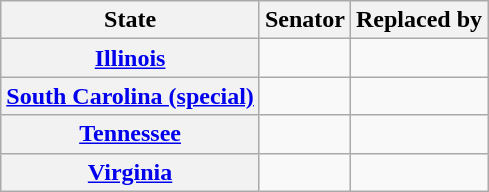<table class="wikitable sortable plainrowheaders">
<tr>
<th scope="col">State</th>
<th scope="col">Senator</th>
<th scope="col">Replaced by</th>
</tr>
<tr>
<th><a href='#'>Illinois</a></th>
<td></td>
<td></td>
</tr>
<tr>
<th><a href='#'>South Carolina (special)</a></th>
<td></td>
<td></td>
</tr>
<tr>
<th><a href='#'>Tennessee</a></th>
<td></td>
<td></td>
</tr>
<tr>
<th><a href='#'>Virginia</a></th>
<td></td>
<td></td>
</tr>
</table>
